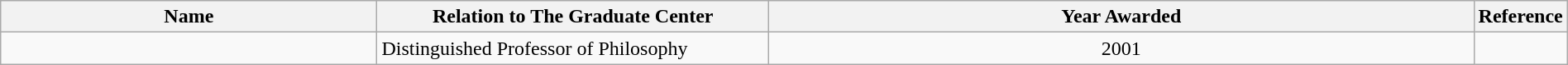<table class="wikitable sortable" style="width:100%">
<tr>
<th style="width:*;">Name</th>
<th style="width:25%;">Relation to The Graduate Center</th>
<th style="width:45%;">Year Awarded</th>
<th style="width:5%;" class="unsortable">Reference</th>
</tr>
<tr>
<td></td>
<td>Distinguished Professor of Philosophy</td>
<td style="text-align:center;">2001</td>
<td style="text-align:center;"></td>
</tr>
</table>
